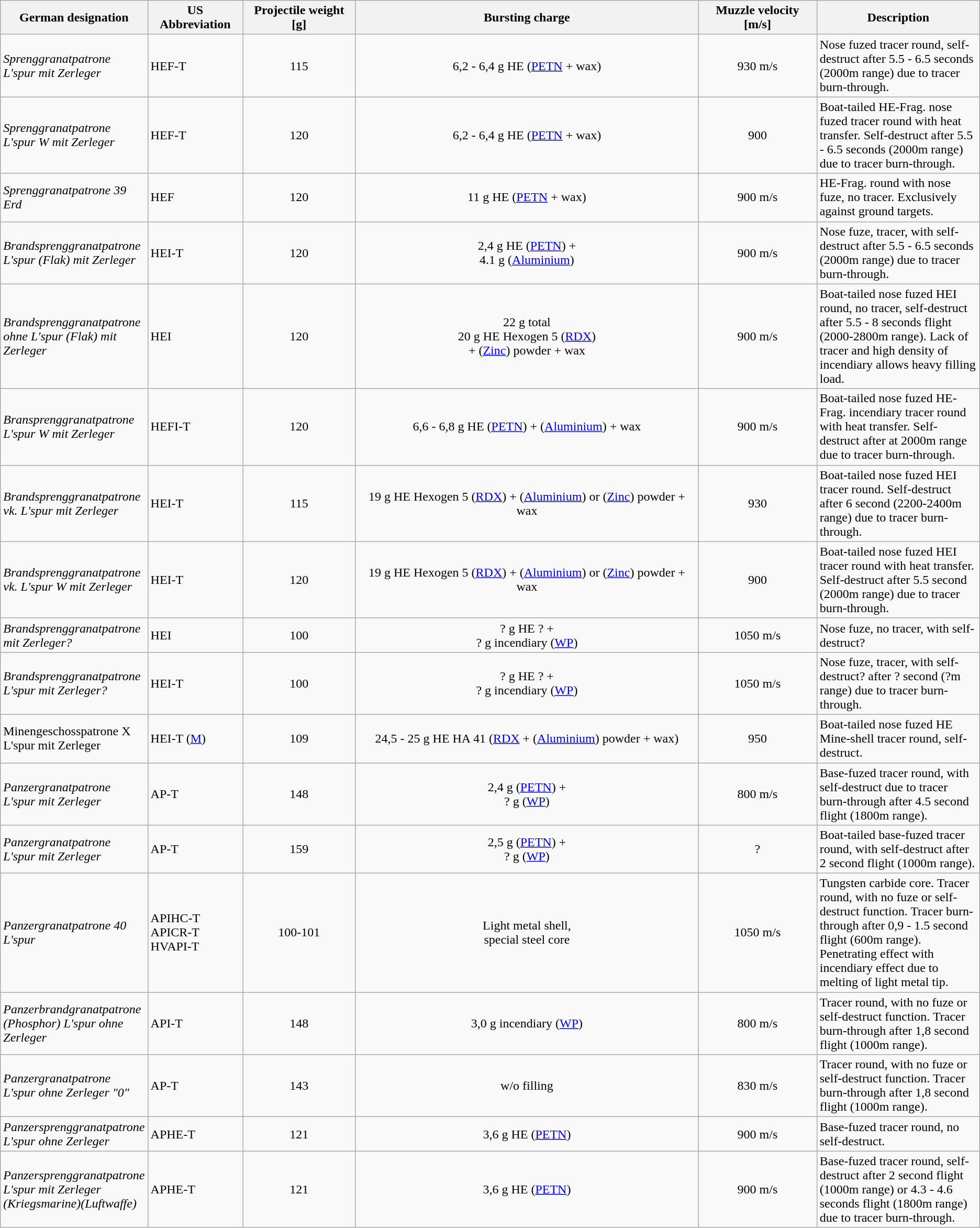<table class="wikitable">
<tr>
<th width="150">German designation</th>
<th>US Abbreviation</th>
<th>Projectile weight [g]</th>
<th>Bursting charge</th>
<th>Muzzle velocity [m/s]</th>
<th width="200">Description</th>
</tr>
<tr>
<td><em>Sprenggranatpatrone L'spur mit Zerleger</em></td>
<td>HEF-T</td>
<td align="center">115</td>
<td align="center">6,2 - 6,4 g HE (<a href='#'>PETN</a> + wax)</td>
<td align="center">930 m/s</td>
<td>Nose fuzed tracer round, self-destruct after 5.5 - 6.5 seconds (2000m range) due to tracer burn-through.</td>
</tr>
<tr>
<td><em>Sprenggranatpatrone L'spur W mit Zerleger</em></td>
<td>HEF-T</td>
<td align="center">120</td>
<td align="center">6,2 - 6,4 g HE (<a href='#'>PETN</a> + wax)</td>
<td align="center">900</td>
<td>Boat-tailed HE-Frag. nose fuzed tracer round with heat transfer. Self-destruct after 5.5 - 6.5 seconds (2000m range) due to tracer burn-through.</td>
</tr>
<tr>
<td><em>Sprenggranatpatrone 39 Erd</em></td>
<td>HEF</td>
<td align="center">120</td>
<td align="center">11 g HE (<a href='#'>PETN</a> + wax)</td>
<td align="center">900 m/s</td>
<td>HE-Frag. round with nose fuze, no tracer. Exclusively against ground targets.</td>
</tr>
<tr>
<td><em>Brandsprenggranatpatrone L'spur (Flak) mit Zerleger</em></td>
<td>HEI-T</td>
<td align="center">120</td>
<td align="center">2,4 g HE (<a href='#'>PETN</a>) + <br> 4.1 g (<a href='#'>Aluminium</a>)</td>
<td align="center">900 m/s</td>
<td>Nose fuze, tracer, with self-destruct after 5.5 - 6.5 seconds (2000m range) due to tracer burn-through.</td>
</tr>
<tr>
<td><em>Brandsprenggranatpatrone ohne L'spur (Flak) mit Zerleger</em></td>
<td>HEI</td>
<td align="center">120</td>
<td align="center">22 g total <br> 20 g HE Hexogen 5 (<a href='#'>RDX</a>) <br> + (<a href='#'>Zinc</a>) powder + wax</td>
<td align="center">900 m/s</td>
<td>Boat-tailed nose fuzed HEI round, no tracer, self-destruct after 5.5 - 8 seconds flight (2000-2800m range). Lack of tracer and high density of incendiary allows heavy filling load.</td>
</tr>
<tr>
<td><em>Bransprenggranatpatrone L'spur W mit Zerleger</em></td>
<td>HEFI-T</td>
<td align="center">120</td>
<td align="center">6,6 - 6,8 g HE (<a href='#'>PETN</a>) + (<a href='#'>Aluminium</a>) + wax</td>
<td align="center">900 m/s</td>
<td>Boat-tailed nose fuzed HE-Frag. incendiary  tracer round with heat transfer. Self-destruct after at 2000m range due to tracer burn-through.</td>
</tr>
<tr>
<td><em>Brandsprenggranatpatrone vk. L'spur mit Zerleger</em></td>
<td>HEI-T</td>
<td align="center">115</td>
<td align="center">19 g HE Hexogen 5 (<a href='#'>RDX</a>) + (<a href='#'>Aluminium</a>) or (<a href='#'>Zinc</a>) powder + wax</td>
<td align="center">930</td>
<td>Boat-tailed nose fuzed HEI tracer round. Self-destruct  after 6 second (2200-2400m range) due to tracer burn-through.</td>
</tr>
<tr>
<td><em>Brandsprenggranatpatrone vk. L'spur W mit Zerleger</em></td>
<td>HEI-T</td>
<td align="center">120</td>
<td align="center">19 g HE Hexogen 5 (<a href='#'>RDX</a>) + (<a href='#'>Aluminium</a>) or (<a href='#'>Zinc</a>) powder + wax</td>
<td align="center">900</td>
<td>Boat-tailed nose fuzed HEI tracer round with heat transfer. Self-destruct  after 5.5 second (2000m range) due to tracer burn-through.</td>
</tr>
<tr>
<td><em>Brandsprenggranatpatrone mit Zerleger?</em></td>
<td>HEI</td>
<td align="center">100</td>
<td align="center">? g HE ? + <br> ? g incendiary (<a href='#'>WP</a>)</td>
<td align="center">1050 m/s</td>
<td>Nose fuze, no tracer, with self-destruct?</td>
</tr>
<tr>
<td><em>Brandsprenggranatpatrone L'spur mit Zerleger?</em></td>
<td>HEI-T</td>
<td align="center">100</td>
<td align="center">? g HE ? + <br> ? g incendiary (<a href='#'>WP</a>)</td>
<td align="center">1050 m/s</td>
<td>Nose fuze, tracer, with self-destruct? after ? second (?m range) due to tracer burn-through.</td>
</tr>
<tr>
<td>Minengeschosspatrone X L'spur mit Zerleger</td>
<td>HEI-T (<a href='#'>M</a>)</td>
<td align="center">109</td>
<td align="center">24,5 - 25 g HE HA 41 (<a href='#'>RDX</a> + (<a href='#'>Aluminium</a>) powder + wax)</td>
<td align="center">950</td>
<td>Boat-tailed nose fuzed HE Mine-shell tracer round, self-destruct.</td>
</tr>
<tr>
<td><em>Panzergranatpatrone L'spur mit Zerleger</em></td>
<td>AP-T</td>
<td align="center">148</td>
<td align="center">2,4 g (<a href='#'>PETN</a>) + <br> ? g (<a href='#'>WP</a>)</td>
<td align="center">800 m/s</td>
<td>Base-fuzed tracer round, with self-destruct due to tracer burn-through after 4.5 second flight (1800m range).</td>
</tr>
<tr>
<td><em>Panzergranatpatrone L'spur mit Zerleger</em></td>
<td>AP-T</td>
<td align="center">159</td>
<td align="center">2,5 g (<a href='#'>PETN</a>) + <br> ? g (<a href='#'>WP</a>)</td>
<td align="center">?</td>
<td>Boat-tailed base-fuzed tracer round, with self-destruct after 2 second flight (1000m range).</td>
</tr>
<tr>
<td><em>Panzergranatpatrone 40 L'spur</em></td>
<td>APIHC-T <br>APICR-T <br>HVAPI-T</td>
<td align="center">100-101</td>
<td align="center">Light metal shell, <br>special steel core</td>
<td align="center">1050 m/s</td>
<td>Tungsten carbide core. Tracer round, with no fuze or self-destruct function. Tracer burn-through after 0,9 - 1.5 second flight (600m range).<br>Penetrating effect with incendiary effect due to melting of light metal tip.</td>
</tr>
<tr>
<td><em>Panzerbrandgranatpatrone (Phosphor) L'spur ohne Zerleger</em></td>
<td>API-T</td>
<td align="center">148</td>
<td align="center">3,0 g incendiary (<a href='#'>WP</a>)</td>
<td align="center">800 m/s</td>
<td>Tracer round, with no fuze or self-destruct function.  Tracer burn-through after 1,8 second flight (1000m range).</td>
</tr>
<tr>
<td><em>Panzergranatpatrone L'spur ohne Zerleger "0"</em></td>
<td>AP-T</td>
<td align="center">143</td>
<td align="center">w/o filling</td>
<td align="center">830 m/s</td>
<td>Tracer round, with no fuze or self-destruct function.  Tracer burn-through after 1,8 second flight (1000m range).</td>
</tr>
<tr>
<td><em>Panzersprenggranatpatrone L'spur ohne Zerleger</em></td>
<td>APHE-T</td>
<td align="center">121</td>
<td align="center">3,6 g HE (<a href='#'>PETN</a>)</td>
<td align="center">900 m/s</td>
<td>Base-fuzed tracer round, no self-destruct.</td>
</tr>
<tr>
<td><em>Panzersprenggranatpatrone L'spur mit Zerleger (Kriegsmarine)(Luftwaffe)</em></td>
<td>APHE-T</td>
<td align="center">121</td>
<td align="center">3,6 g HE (<a href='#'>PETN</a>)</td>
<td align="center">900 m/s</td>
<td>Base-fuzed tracer round, self-destruct after 2 second flight (1000m range) or 4.3 - 4.6 seconds flight (1800m range) due to tracer burn-through.</td>
</tr>
</table>
